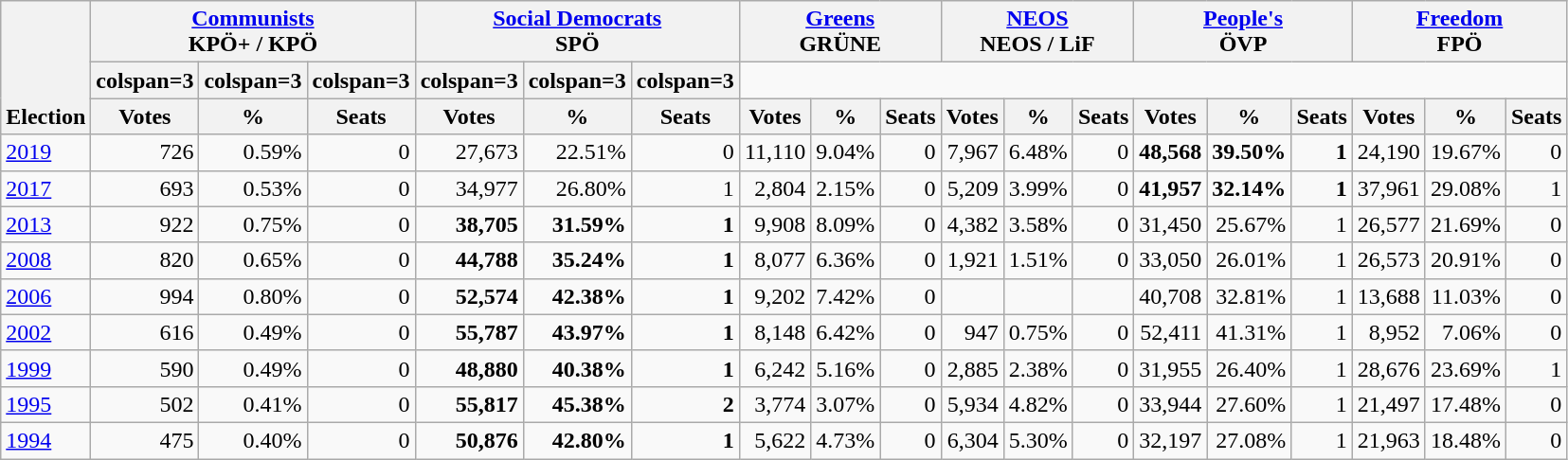<table class="wikitable" border="1" style="font-size:100%; text-align:right;">
<tr>
<th style="text-align:left;" valign=bottom rowspan=3>Election</th>
<th valign=bottom colspan=3><a href='#'>Communists</a><br>KPÖ+ / KPÖ</th>
<th valign=bottom colspan=3><a href='#'>Social Democrats</a><br>SPÖ</th>
<th valign=bottom colspan=3><a href='#'>Greens</a><br>GRÜNE</th>
<th valign=bottom colspan=3><a href='#'>NEOS</a><br>NEOS / LiF</th>
<th valign=bottom colspan=3><a href='#'>People's</a><br>ÖVP</th>
<th valign=bottom colspan=3><a href='#'>Freedom</a><br>FPÖ</th>
</tr>
<tr>
<th>colspan=3 </th>
<th>colspan=3 </th>
<th>colspan=3 </th>
<th>colspan=3 </th>
<th>colspan=3 </th>
<th>colspan=3 </th>
</tr>
<tr>
<th>Votes</th>
<th>%</th>
<th>Seats</th>
<th>Votes</th>
<th>%</th>
<th>Seats</th>
<th>Votes</th>
<th>%</th>
<th>Seats</th>
<th>Votes</th>
<th>%</th>
<th>Seats</th>
<th>Votes</th>
<th>%</th>
<th>Seats</th>
<th>Votes</th>
<th>%</th>
<th>Seats</th>
</tr>
<tr>
<td align=left><a href='#'>2019</a></td>
<td>726</td>
<td>0.59%</td>
<td>0</td>
<td>27,673</td>
<td>22.51%</td>
<td>0</td>
<td>11,110</td>
<td>9.04%</td>
<td>0</td>
<td>7,967</td>
<td>6.48%</td>
<td>0</td>
<td><strong>48,568</strong></td>
<td><strong>39.50%</strong></td>
<td><strong>1</strong></td>
<td>24,190</td>
<td>19.67%</td>
<td>0</td>
</tr>
<tr>
<td align=left><a href='#'>2017</a></td>
<td>693</td>
<td>0.53%</td>
<td>0</td>
<td>34,977</td>
<td>26.80%</td>
<td>1</td>
<td>2,804</td>
<td>2.15%</td>
<td>0</td>
<td>5,209</td>
<td>3.99%</td>
<td>0</td>
<td><strong>41,957</strong></td>
<td><strong>32.14%</strong></td>
<td><strong>1</strong></td>
<td>37,961</td>
<td>29.08%</td>
<td>1</td>
</tr>
<tr>
<td align=left><a href='#'>2013</a></td>
<td>922</td>
<td>0.75%</td>
<td>0</td>
<td><strong>38,705</strong></td>
<td><strong>31.59%</strong></td>
<td><strong>1</strong></td>
<td>9,908</td>
<td>8.09%</td>
<td>0</td>
<td>4,382</td>
<td>3.58%</td>
<td>0</td>
<td>31,450</td>
<td>25.67%</td>
<td>1</td>
<td>26,577</td>
<td>21.69%</td>
<td>0</td>
</tr>
<tr>
<td align=left><a href='#'>2008</a></td>
<td>820</td>
<td>0.65%</td>
<td>0</td>
<td><strong>44,788</strong></td>
<td><strong>35.24%</strong></td>
<td><strong>1</strong></td>
<td>8,077</td>
<td>6.36%</td>
<td>0</td>
<td>1,921</td>
<td>1.51%</td>
<td>0</td>
<td>33,050</td>
<td>26.01%</td>
<td>1</td>
<td>26,573</td>
<td>20.91%</td>
<td>0</td>
</tr>
<tr>
<td align=left><a href='#'>2006</a></td>
<td>994</td>
<td>0.80%</td>
<td>0</td>
<td><strong>52,574</strong></td>
<td><strong>42.38%</strong></td>
<td><strong>1</strong></td>
<td>9,202</td>
<td>7.42%</td>
<td>0</td>
<td></td>
<td></td>
<td></td>
<td>40,708</td>
<td>32.81%</td>
<td>1</td>
<td>13,688</td>
<td>11.03%</td>
<td>0</td>
</tr>
<tr>
<td align=left><a href='#'>2002</a></td>
<td>616</td>
<td>0.49%</td>
<td>0</td>
<td><strong>55,787</strong></td>
<td><strong>43.97%</strong></td>
<td><strong>1</strong></td>
<td>8,148</td>
<td>6.42%</td>
<td>0</td>
<td>947</td>
<td>0.75%</td>
<td>0</td>
<td>52,411</td>
<td>41.31%</td>
<td>1</td>
<td>8,952</td>
<td>7.06%</td>
<td>0</td>
</tr>
<tr>
<td align=left><a href='#'>1999</a></td>
<td>590</td>
<td>0.49%</td>
<td>0</td>
<td><strong>48,880</strong></td>
<td><strong>40.38%</strong></td>
<td><strong>1</strong></td>
<td>6,242</td>
<td>5.16%</td>
<td>0</td>
<td>2,885</td>
<td>2.38%</td>
<td>0</td>
<td>31,955</td>
<td>26.40%</td>
<td>1</td>
<td>28,676</td>
<td>23.69%</td>
<td>1</td>
</tr>
<tr>
<td align=left><a href='#'>1995</a></td>
<td>502</td>
<td>0.41%</td>
<td>0</td>
<td><strong>55,817</strong></td>
<td><strong>45.38%</strong></td>
<td><strong>2</strong></td>
<td>3,774</td>
<td>3.07%</td>
<td>0</td>
<td>5,934</td>
<td>4.82%</td>
<td>0</td>
<td>33,944</td>
<td>27.60%</td>
<td>1</td>
<td>21,497</td>
<td>17.48%</td>
<td>0</td>
</tr>
<tr>
<td align=left><a href='#'>1994</a></td>
<td>475</td>
<td>0.40%</td>
<td>0</td>
<td><strong>50,876</strong></td>
<td><strong>42.80%</strong></td>
<td><strong>1</strong></td>
<td>5,622</td>
<td>4.73%</td>
<td>0</td>
<td>6,304</td>
<td>5.30%</td>
<td>0</td>
<td>32,197</td>
<td>27.08%</td>
<td>1</td>
<td>21,963</td>
<td>18.48%</td>
<td>0</td>
</tr>
</table>
